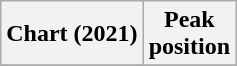<table class="wikitable sortable plainrowheaders" style="text-align:center">
<tr>
<th scope="col">Chart (2021)</th>
<th scope="col">Peak<br>position</th>
</tr>
<tr>
</tr>
</table>
